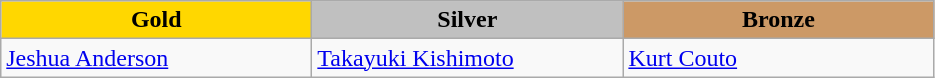<table class="wikitable" style="text-align:left">
<tr align="center">
<td width=200 bgcolor=gold><strong>Gold</strong></td>
<td width=200 bgcolor=silver><strong>Silver</strong></td>
<td width=200 bgcolor=CC9966><strong>Bronze</strong></td>
</tr>
<tr>
<td><a href='#'>Jeshua Anderson</a><br><em></em></td>
<td><a href='#'>Takayuki Kishimoto</a><br><em></em></td>
<td><a href='#'>Kurt Couto</a><br><em></em></td>
</tr>
</table>
